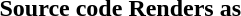<table>
<tr>
<th>Source code</th>
<th>Renders as</th>
</tr>
<tr>
<td></td>
<td></td>
</tr>
</table>
